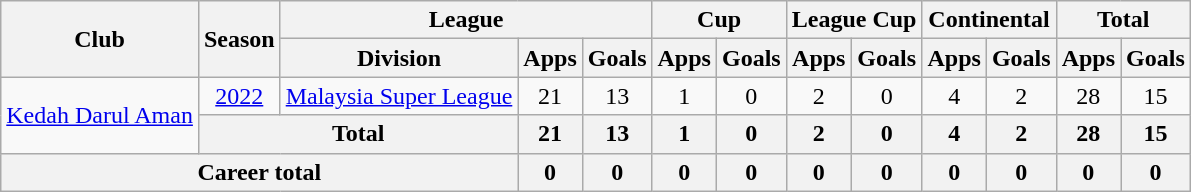<table class="wikitable" style="text-align: center;">
<tr>
<th rowspan="2">Club</th>
<th rowspan="2">Season</th>
<th colspan="3">League</th>
<th colspan="2">Cup</th>
<th colspan="2">League Cup</th>
<th colspan="2">Continental</th>
<th colspan="2">Total</th>
</tr>
<tr>
<th>Division</th>
<th>Apps</th>
<th>Goals</th>
<th>Apps</th>
<th>Goals</th>
<th>Apps</th>
<th>Goals</th>
<th>Apps</th>
<th>Goals</th>
<th>Apps</th>
<th>Goals</th>
</tr>
<tr>
<td rowspan="2" valign="center"><a href='#'>Kedah Darul Aman</a></td>
<td><a href='#'>2022</a></td>
<td><a href='#'>Malaysia Super League</a></td>
<td>21</td>
<td>13</td>
<td>1</td>
<td>0</td>
<td>2</td>
<td>0</td>
<td>4</td>
<td>2</td>
<td>28</td>
<td>15</td>
</tr>
<tr>
<th colspan="2">Total</th>
<th>21</th>
<th>13</th>
<th>1</th>
<th>0</th>
<th>2</th>
<th>0</th>
<th>4</th>
<th>2</th>
<th>28</th>
<th>15</th>
</tr>
<tr>
<th colspan="3">Career total</th>
<th>0</th>
<th>0</th>
<th>0</th>
<th>0</th>
<th>0</th>
<th>0</th>
<th>0</th>
<th>0</th>
<th>0</th>
<th>0</th>
</tr>
</table>
